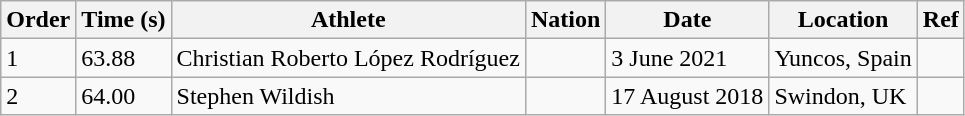<table class="wikitable">
<tr>
<th>Order</th>
<th>Time (s)</th>
<th>Athlete</th>
<th>Nation</th>
<th>Date</th>
<th>Location</th>
<th>Ref</th>
</tr>
<tr>
<td>1</td>
<td>63.88</td>
<td>Christian Roberto López Rodríguez</td>
<td></td>
<td>3 June 2021</td>
<td>Yuncos, Spain</td>
<td></td>
</tr>
<tr>
<td>2</td>
<td>64.00</td>
<td>Stephen Wildish</td>
<td></td>
<td>17 August 2018</td>
<td>Swindon, UK</td>
<td></td>
</tr>
</table>
